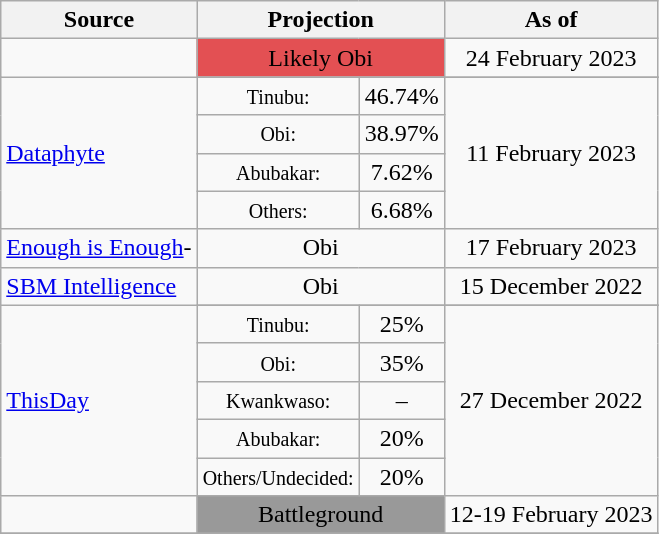<table class="wikitable" style="text-align:center">
<tr>
<th>Source</th>
<th colspan=2>Projection</th>
<th>As of</th>
</tr>
<tr>
<td align="left"></td>
<td colspan=2 bgcolor=#e35053>Likely Obi</td>
<td>24 February 2023</td>
</tr>
<tr>
<td rowspan=5 align="left"><a href='#'>Dataphyte</a></td>
</tr>
<tr>
<td><small>Tinubu:</small></td>
<td>46.74%</td>
<td rowspan=4>11 February 2023</td>
</tr>
<tr>
<td><small>Obi:</small></td>
<td>38.97%</td>
</tr>
<tr>
<td><small>Abubakar:</small></td>
<td>7.62%</td>
</tr>
<tr>
<td><small>Others:</small></td>
<td>6.68%</td>
</tr>
<tr>
<td align="left"><a href='#'>Enough is Enough</a>-<br></td>
<td colspan=2 >Obi</td>
<td>17 February 2023</td>
</tr>
<tr>
<td align="left"><a href='#'>SBM Intelligence</a></td>
<td colspan=2 >Obi</td>
<td>15 December 2022</td>
</tr>
<tr>
<td rowspan=6 align="left"><a href='#'>ThisDay</a></td>
</tr>
<tr>
<td><small>Tinubu:</small></td>
<td>25%</td>
<td rowspan=5>27 December 2022</td>
</tr>
<tr>
<td><small>Obi:</small></td>
<td>35%</td>
</tr>
<tr>
<td><small>Kwankwaso:</small></td>
<td>–</td>
</tr>
<tr>
<td><small>Abubakar:</small></td>
<td>20%</td>
</tr>
<tr>
<td><small>Others/Undecided:</small></td>
<td>20%</td>
</tr>
<tr>
<td align="left"></td>
<td colspan=2 bgcolor=#999999>Battleground</td>
<td>12-19 February 2023</td>
</tr>
<tr>
</tr>
</table>
